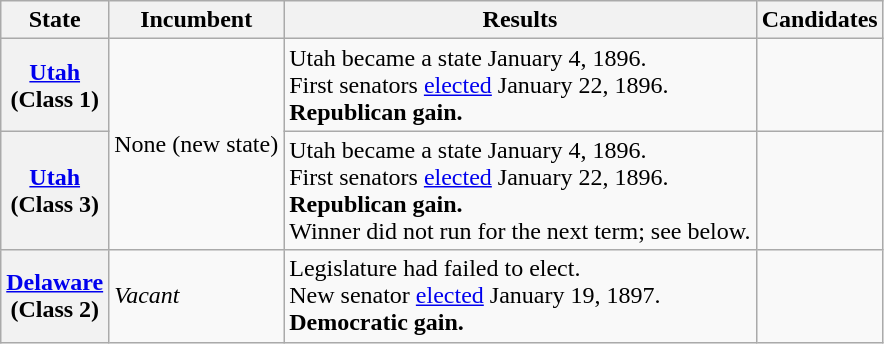<table class=wikitable>
<tr valign=bottom>
<th>State</th>
<th>Incumbent</th>
<th>Results</th>
<th>Candidates</th>
</tr>
<tr>
<th><a href='#'>Utah</a><br>(Class 1)</th>
<td rowspan=2>None (new state)</td>
<td>Utah became a state January 4, 1896.<br>First senators <a href='#'>elected</a> January 22, 1896.<br><strong>Republican gain.</strong></td>
<td nowrap></td>
</tr>
<tr>
<th><a href='#'>Utah</a><br>(Class 3)</th>
<td>Utah became a state January 4, 1896.<br>First senators <a href='#'>elected</a> January 22, 1896.<br><strong>Republican gain.</strong><br>Winner did not run for the next term; see below.</td>
<td nowrap></td>
</tr>
<tr>
<th><a href='#'>Delaware</a><br>(Class 2)</th>
<td><em>Vacant</em></td>
<td>Legislature had failed to elect.<br>New senator <a href='#'>elected</a> January 19, 1897.<br><strong>Democratic gain.</strong></td>
<td nowrap></td>
</tr>
</table>
